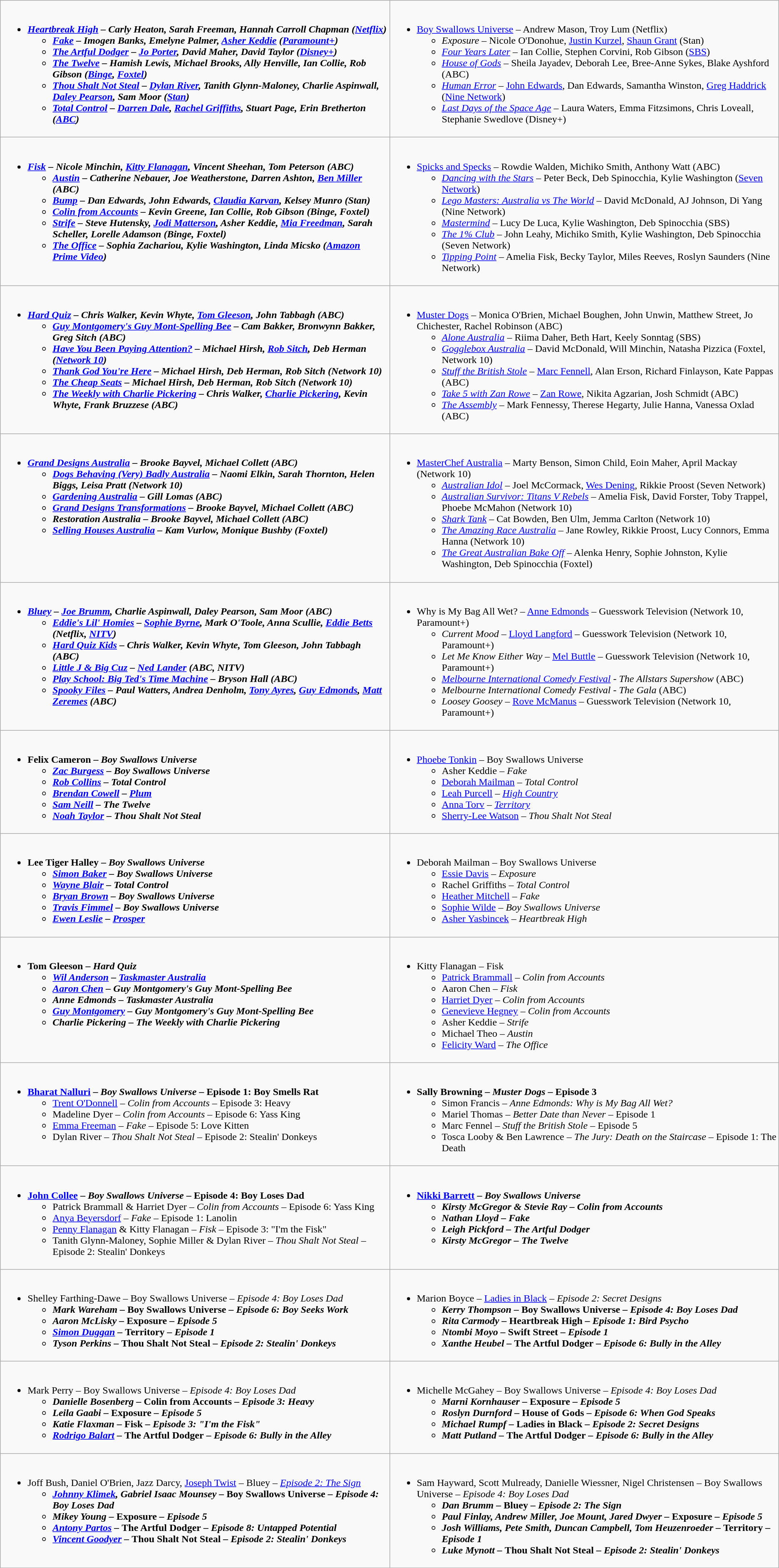<table class="wikitable" style="width=">
<tr>
<td valign="top" width="50%"><br><ul><li><strong><em><a href='#'>Heartbreak High</a><em> – Carly Heaton, Sarah Freeman, Hannah Carroll Chapman (<a href='#'>Netflix</a>)<strong><ul><li></em><a href='#'>Fake</a><em> – Imogen Banks, Emelyne Palmer, <a href='#'>Asher Keddie</a> (<a href='#'>Paramount+</a>)</li><li></em><a href='#'>The Artful Dodger</a><em> – <a href='#'>Jo Porter</a>, David Maher, David Taylor (<a href='#'>Disney+</a>)</li><li></em><a href='#'>The Twelve</a><em> – Hamish Lewis, Michael Brooks, Ally Henville, Ian Collie, Rob Gibson (<a href='#'>Binge</a>, <a href='#'>Foxtel</a>)</li><li></em><a href='#'>Thou Shalt Not Steal</a><em> – <a href='#'>Dylan River</a>, Tanith Glynn-Maloney, Charlie Aspinwall, <a href='#'>Daley Pearson</a>, Sam Moor (<a href='#'>Stan</a>)</li><li></em><a href='#'>Total Control</a><em> – <a href='#'>Darren Dale</a>, <a href='#'>Rachel Griffiths</a>, Stuart Page, Erin Bretherton (<a href='#'>ABC</a>)</li></ul></li></ul></td>
<td valign="top" width="50%"><br><ul><li></em></strong><a href='#'>Boy Swallows Universe</a></em> – Andrew Mason, Troy Lum (Netflix)</strong><ul><li><em>Exposure</em> – Nicole O'Donohue, <a href='#'>Justin Kurzel</a>, <a href='#'>Shaun Grant</a> (Stan)</li><li><em><a href='#'>Four Years Later</a></em> – Ian Collie, Stephen Corvini, Rob Gibson (<a href='#'>SBS</a>)</li><li><em><a href='#'>House of Gods</a></em> – Sheila Jayadev, Deborah Lee, Bree-Anne Sykes, Blake Ayshford (ABC)</li><li><em><a href='#'>Human Error</a></em> – <a href='#'>John Edwards</a>, Dan Edwards, Samantha Winston, <a href='#'>Greg Haddrick</a> (<a href='#'>Nine Network</a>)</li><li><em><a href='#'>Last Days of the Space Age</a></em> – Laura Waters, Emma Fitzsimons, Chris Loveall, Stephanie Swedlove (Disney+)</li></ul></li></ul></td>
</tr>
<tr>
<td valign="top" width="50%"><br><ul><li><strong><em><a href='#'>Fisk</a><em> – Nicole Minchin, <a href='#'>Kitty Flanagan</a>, Vincent Sheehan, Tom Peterson (ABC)<strong><ul><li></em><a href='#'>Austin</a><em> – Catherine Nebauer, Joe Weatherstone, Darren Ashton, <a href='#'>Ben Miller</a> (ABC)</li><li></em><a href='#'>Bump</a><em> – Dan Edwards, John Edwards, <a href='#'>Claudia Karvan</a>, Kelsey Munro (Stan)</li><li></em><a href='#'>Colin from Accounts</a><em> – Kevin Greene, Ian Collie, Rob Gibson (Binge, Foxtel)</li><li></em><a href='#'>Strife</a><em> – Steve Hutensky, <a href='#'>Jodi Matterson</a>, Asher Keddie, <a href='#'>Mia Freedman</a>, Sarah Scheller, Lorelle Adamson (Binge, Foxtel)</li><li></em><a href='#'>The Office</a><em> – Sophia Zachariou, Kylie Washington, Linda Micsko (<a href='#'>Amazon Prime Video</a>)</li></ul></li></ul></td>
<td valign="top" width="50%"><br><ul><li></em></strong><a href='#'>Spicks and Specks</a></em> – Rowdie Walden, Michiko Smith, Anthony Watt (ABC)</strong><ul><li><em><a href='#'>Dancing with the Stars</a></em> – Peter Beck, Deb Spinocchia, Kylie Washington (<a href='#'>Seven Network</a>)</li><li><em><a href='#'>Lego Masters: Australia vs The World</a></em> – David McDonald, AJ Johnson, Di Yang (Nine Network)</li><li><em><a href='#'>Mastermind</a></em> – Lucy De Luca, Kylie Washington, Deb Spinocchia (SBS)</li><li><em><a href='#'>The 1% Club</a></em> – John Leahy, Michiko Smith, Kylie Washington, Deb Spinocchia (Seven Network)</li><li><em><a href='#'>Tipping Point</a></em> – Amelia Fisk, Becky Taylor, Miles Reeves, Roslyn Saunders (Nine Network)</li></ul></li></ul></td>
</tr>
<tr>
<td valign="top" width="50%"><br><ul><li><strong><em><a href='#'>Hard Quiz</a><em> – Chris Walker, Kevin Whyte, <a href='#'>Tom Gleeson</a>, John Tabbagh (ABC)<strong><ul><li></em><a href='#'>Guy Montgomery's Guy Mont-Spelling Bee</a><em> – Cam Bakker, Bronwynn Bakker, Greg Sitch (ABC)</li><li></em><a href='#'>Have You Been Paying Attention?</a><em> – Michael Hirsh, <a href='#'>Rob Sitch</a>, Deb Herman (<a href='#'>Network 10</a>)</li><li></em><a href='#'>Thank God You're Here</a><em> – Michael Hirsh, Deb Herman, Rob Sitch (Network 10)</li><li></em><a href='#'>The Cheap Seats</a><em> – Michael Hirsh, Deb Herman, Rob Sitch (Network 10)</li><li></em><a href='#'>The Weekly with Charlie Pickering</a><em> – Chris Walker, <a href='#'>Charlie Pickering</a>, Kevin Whyte, Frank Bruzzese (ABC)</li></ul></li></ul></td>
<td valign="top" width="50%"><br><ul><li></em></strong><a href='#'>Muster Dogs</a></em> – Monica O'Brien, Michael Boughen, John Unwin, Matthew Street, Jo Chichester, Rachel Robinson (ABC)</strong><ul><li><em><a href='#'>Alone Australia</a></em> – Riima Daher, Beth Hart, Keely Sonntag (SBS)</li><li><em><a href='#'>Gogglebox Australia</a></em> – David McDonald, Will Minchin, Natasha Pizzica (Foxtel, Network 10)</li><li><em><a href='#'>Stuff the British Stole</a></em> – <a href='#'>Marc Fennell</a>, Alan Erson, Richard Finlayson, Kate Pappas (ABC)</li><li><em><a href='#'>Take 5 with Zan Rowe</a></em> – <a href='#'>Zan Rowe</a>, Nikita Agzarian, Josh Schmidt (ABC)</li><li><em><a href='#'>The Assembly</a></em> – Mark Fennessy, Therese Hegarty, Julie Hanna, Vanessa Oxlad (ABC)</li></ul></li></ul></td>
</tr>
<tr>
<td valign="top" width="50%"><br><ul><li><strong><em><a href='#'>Grand Designs Australia</a><em> – Brooke Bayvel, Michael Collett (ABC)<strong><ul><li></em><a href='#'>Dogs Behaving (Very) Badly Australia</a><em> – Naomi Elkin, Sarah Thornton, Helen Biggs, Leisa Pratt (Network 10)</li><li></em><a href='#'>Gardening Australia</a><em> – Gill Lomas (ABC)</li><li></em><a href='#'>Grand Designs Transformations</a><em> – Brooke Bayvel, Michael Collett (ABC)</li><li></em>Restoration Australia<em> – Brooke Bayvel, Michael Collett (ABC)</li><li></em><a href='#'>Selling Houses Australia</a><em> – Kam Vurlow, Monique Bushby (Foxtel)</li></ul></li></ul></td>
<td valign="top" width="50%"><br><ul><li></em></strong><a href='#'>MasterChef Australia</a></em> – Marty Benson, Simon Child, Eoin Maher, April Mackay (Network 10)</strong><ul><li><em><a href='#'>Australian Idol</a></em> – Joel McCormack, <a href='#'>Wes Dening</a>, Rikkie Proost (Seven Network)</li><li><em><a href='#'>Australian Survivor: Titans V Rebels</a></em> – Amelia Fisk, David Forster, Toby Trappel, Phoebe McMahon (Network 10)</li><li><em><a href='#'>Shark Tank</a></em> – Cat Bowden, Ben Ulm, Jemma Carlton (Network 10)</li><li><em><a href='#'>The Amazing Race Australia</a></em> – Jane Rowley, Rikkie Proost, Lucy Connors, Emma Hanna (Network 10)</li><li><em><a href='#'>The Great Australian Bake Off</a></em> – Alenka Henry, Sophie Johnston, Kylie Washington, Deb Spinocchia (Foxtel)</li></ul></li></ul></td>
</tr>
<tr>
<td valign="top" width="50%"><br><ul><li><strong><em><a href='#'>Bluey</a><em> – <a href='#'>Joe Brumm</a>, Charlie Aspinwall, Daley Pearson, Sam Moor (ABC)<strong><ul><li></em><a href='#'>Eddie's Lil' Homies</a><em> – <a href='#'>Sophie Byrne</a>, Mark O'Toole, Anna Scullie, <a href='#'>Eddie Betts</a> (Netflix, <a href='#'>NITV</a>)</li><li></em><a href='#'>Hard Quiz Kids</a><em> – Chris Walker, Kevin Whyte, Tom Gleeson, John Tabbagh (ABC)</li><li></em><a href='#'>Little J & Big Cuz</a><em> – <a href='#'>Ned Lander</a> (ABC, NITV)</li><li></em><a href='#'>Play School: Big Ted's Time Machine</a><em> – Bryson Hall (ABC)</li><li></em><a href='#'>Spooky Files</a><em> – Paul Watters, Andrea Denholm, <a href='#'>Tony Ayres</a>, <a href='#'>Guy Edmonds</a>, <a href='#'>Matt Zeremes</a> (ABC)</li></ul></li></ul></td>
<td valign="top" width="50%"><br><ul><li></em></strong>Why is My Bag All Wet?</em> – <a href='#'>Anne Edmonds</a> – Guesswork Television (Network 10, Paramount+)</strong><ul><li><em>Current Mood</em> – <a href='#'>Lloyd Langford</a> – Guesswork Television (Network 10, Paramount+)</li><li><em>Let Me Know Either Way</em> – <a href='#'>Mel Buttle</a> – Guesswork Television (Network 10, Paramount+)</li><li><em><a href='#'>Melbourne International Comedy Festival</a> - The Allstars Supershow</em> (ABC)</li><li><em>Melbourne International Comedy Festival - The Gala</em> (ABC)</li><li><em>Loosey Goosey</em> – <a href='#'>Rove McManus</a> – Guesswork Television (Network 10, Paramount+)</li></ul></li></ul></td>
</tr>
<tr>
<td valign="top" width="50%"><br><ul><li><strong>Felix Cameron – <em>Boy Swallows Universe<strong><em><ul><li><a href='#'>Zac Burgess</a> – </em>Boy Swallows Universe<em></li><li><a href='#'>Rob Collins</a> – </em>Total Control<em></li><li><a href='#'>Brendan Cowell</a> – </em><a href='#'>Plum</a><em></li><li><a href='#'>Sam Neill</a> – </em>The Twelve<em></li><li><a href='#'>Noah Taylor</a> – </em>Thou Shalt Not Steal<em></li></ul></li></ul></td>
<td valign="top" width="50%"><br><ul><li></strong><a href='#'>Phoebe Tonkin</a> – </em>Boy Swallows Universe</em></strong><ul><li>Asher Keddie – <em>Fake</em></li><li><a href='#'>Deborah Mailman</a> – <em>Total Control</em></li><li><a href='#'>Leah Purcell</a> – <em><a href='#'>High Country</a></em></li><li><a href='#'>Anna Torv</a> – <em><a href='#'>Territory</a></em></li><li><a href='#'>Sherry-Lee Watson</a> – <em>Thou Shalt Not Steal</em></li></ul></li></ul></td>
</tr>
<tr>
<td valign="top" width="50%"><br><ul><li><strong>Lee Tiger Halley – <em>Boy Swallows Universe<strong><em><ul><li><a href='#'>Simon Baker</a> – </em>Boy Swallows Universe<em></li><li><a href='#'>Wayne Blair</a> – </em>Total Control<em></li><li><a href='#'>Bryan Brown</a> – </em>Boy Swallows Universe<em></li><li><a href='#'>Travis Fimmel</a> – </em>Boy Swallows Universe<em></li><li><a href='#'>Ewen Leslie</a> – </em><a href='#'>Prosper</a><em></li></ul></li></ul></td>
<td valign="top" width="50%"><br><ul><li></strong>Deborah Mailman – </em>Boy Swallows Universe</em></strong><ul><li><a href='#'>Essie Davis</a> – <em>Exposure</em></li><li>Rachel Griffiths – <em>Total Control</em></li><li><a href='#'>Heather Mitchell</a> – <em>Fake</em></li><li><a href='#'>Sophie Wilde</a> – <em>Boy Swallows Universe</em></li><li><a href='#'>Asher Yasbincek</a> – <em>Heartbreak High</em></li></ul></li></ul></td>
</tr>
<tr>
<td valign="top" width="50%"><br><ul><li><strong>Tom Gleeson – <em>Hard Quiz<strong><em><ul><li><a href='#'>Wil Anderson</a> – </em><a href='#'>Taskmaster Australia</a><em></li><li><a href='#'>Aaron Chen</a> – </em>Guy Montgomery's Guy Mont-Spelling Bee<em></li><li>Anne Edmonds – </em>Taskmaster Australia<em></li><li><a href='#'>Guy Montgomery</a> – </em>Guy Montgomery's Guy Mont-Spelling Bee<em></li><li>Charlie Pickering – </em>The Weekly with Charlie Pickering<em></li></ul></li></ul></td>
<td valign="top" width="50%"><br><ul><li></strong>Kitty Flanagan – </em>Fisk</em></strong><ul><li><a href='#'>Patrick Brammall</a> – <em>Colin from Accounts</em></li><li>Aaron Chen – <em>Fisk</em></li><li><a href='#'>Harriet Dyer</a> – <em>Colin from Accounts</em></li><li><a href='#'>Genevieve Hegney</a> – <em>Colin from Accounts</em></li><li>Asher Keddie – <em>Strife</em></li><li>Michael Theo – <em>Austin</em></li><li><a href='#'>Felicity Ward</a> – <em>The Office</em></li></ul></li></ul></td>
</tr>
<tr>
<td valign="top" width="50%"><br><ul><li><strong><a href='#'>Bharat Nalluri</a> – <em>Boy Swallows Universe</em> – Episode 1: Boy Smells Rat</strong><ul><li><a href='#'>Trent O'Donnell</a> – <em>Colin from Accounts</em> – Episode 3: Heavy</li><li>Madeline Dyer – <em>Colin from Accounts</em> – Episode 6: Yass King</li><li><a href='#'>Emma Freeman</a> – <em>Fake</em> – Episode 5: Love Kitten</li><li>Dylan River – <em>Thou Shalt Not Steal</em> – Episode 2: Stealin' Donkeys</li></ul></li></ul></td>
<td valign="top" width="50%"><br><ul><li><strong>Sally Browning – <em>Muster Dogs</em> – Episode 3</strong><ul><li>Simon Francis – <em>Anne Edmonds: Why is My Bag All Wet?</em></li><li>Mariel Thomas – <em>Better Date than Never</em> – Episode 1</li><li>Marc Fennel – <em>Stuff the British Stole</em> – Episode 5</li><li>Tosca Looby & Ben Lawrence – <em>The Jury: Death on the Staircase</em> – Episode 1: The Death</li></ul></li></ul></td>
</tr>
<tr>
<td valign="top" width="50%"><br><ul><li><strong><a href='#'>John Collee</a> – <em>Boy Swallows Universe</em> – Episode 4: Boy Loses Dad</strong><ul><li>Patrick Brammall & Harriet Dyer – <em>Colin from Accounts</em> – Episode 6: Yass King</li><li><a href='#'>Anya Beyersdorf</a> – <em>Fake</em> – Episode 1: Lanolin</li><li><a href='#'>Penny Flanagan</a> & Kitty Flanagan – <em>Fisk</em> – Episode 3: "I'm the Fisk"</li><li>Tanith Glynn-Maloney, Sophie Miller & Dylan River – <em>Thou Shalt Not Steal</em> – Episode 2: Stealin' Donkeys</li></ul></li></ul></td>
<td valign="top" width="50%"><br><ul><li><strong><a href='#'>Nikki Barrett</a> – <em>Boy Swallows Universe<strong><em><ul><li>Kirsty McGregor & Stevie Ray – </em>Colin from Accounts<em></li><li>Nathan Lloyd – </em>Fake<em></li><li>Leigh Pickford – </em>The Artful Dodger<em></li><li>Kirsty McGregor – </em>The Twelve<em></li></ul></li></ul></td>
</tr>
<tr>
<td valign="top" width="50%"><br><ul><li></strong>Shelley Farthing-Dawe – </em>Boy Swallows Universe<em> – Episode 4: Boy Loses Dad<strong><ul><li>Mark Wareham – </em>Boy Swallows Universe<em> – Episode 6: Boy Seeks Work</li><li>Aaron McLisky – </em>Exposure<em> – Episode 5</li><li><a href='#'>Simon Duggan</a> – </em>Territory<em> – Episode 1</li><li>Tyson Perkins – </em>Thou Shalt Not Steal<em> – Episode 2: Stealin' Donkeys</li></ul></li></ul></td>
<td valign="top" width="50%"><br><ul><li></strong>Marion Boyce – </em><a href='#'>Ladies in Black</a><em> – Episode 2: Secret Designs<strong><ul><li>Kerry Thompson – </em>Boy Swallows Universe<em> – Episode 4: Boy Loses Dad</li><li>Rita Carmody – </em>Heartbreak High<em> – Episode 1: Bird Psycho</li><li>Ntombi Moyo – </em>Swift Street<em> – Episode 1</li><li>Xanthe Heubel – </em>The Artful Dodger<em> – Episode 6: Bully in the Alley</li></ul></li></ul></td>
</tr>
<tr>
<td valign="top" width="50%"><br><ul><li></strong>Mark Perry – </em>Boy Swallows Universe<em> – Episode 4: Boy Loses Dad<strong><ul><li>Danielle Bosenberg – </em>Colin from Accounts<em> – Episode 3: Heavy</li><li>Leila Gaabi – </em>Exposure<em> – Episode 5</li><li>Katie Flaxman – </em>Fisk<em> – Episode 3: "I'm the Fisk"</li><li><a href='#'>Rodrigo Balart</a> – </em>The Artful Dodger<em> – Episode 6: Bully in the Alley</li></ul></li></ul></td>
<td valign="top" width="50%"><br><ul><li></strong>Michelle McGahey – </em>Boy Swallows Universe<em> – Episode 4: Boy Loses Dad<strong><ul><li>Marni Kornhauser – </em>Exposure<em> – Episode 5</li><li>Roslyn Durnford – </em>House of Gods<em> – Episode 6: When God Speaks</li><li>Michael Rumpf – </em>Ladies in Black<em> – Episode 2: Secret Designs</li><li>Matt Putland – </em>The Artful Dodger<em> – Episode 6: Bully in the Alley</li></ul></li></ul></td>
</tr>
<tr>
<td valign="top" width="50%"><br><ul><li></strong>Joff Bush, Daniel O'Brien, Jazz Darcy, <a href='#'>Joseph Twist</a> – </em>Bluey<em> – <a href='#'>Episode 2: The Sign</a><strong><ul><li><a href='#'>Johnny Klimek</a>, Gabriel Isaac Mounsey – </em>Boy Swallows Universe<em> – Episode 4: Boy Loses Dad</li><li>Mikey Young – </em>Exposure<em> – Episode 5</li><li><a href='#'>Antony Partos</a> – </em>The Artful Dodger<em> – Episode 8: Untapped Potential</li><li><a href='#'>Vincent Goodyer</a> – </em>Thou Shalt Not Steal<em> – Episode 2: Stealin' Donkeys</li></ul></li></ul></td>
<td valign="top" width="50%"><br><ul><li></strong>Sam Hayward, Scott Mulready, Danielle Wiessner, Nigel Christensen – </em>Boy Swallows Universe<em> – Episode 4: Boy Loses Dad<strong><ul><li>Dan Brumm – </em>Bluey<em> – Episode 2: The Sign</li><li>Paul Finlay, Andrew Miller, Joe Mount, Jared Dwyer – </em>Exposure<em> – Episode 5</li><li>Josh Williams, Pete Smith, Duncan Campbell, Tom Heuzenroeder – </em>Territory<em> – Episode 1</li><li>Luke Mynott – </em>Thou Shalt Not Steal<em> – Episode 2: Stealin' Donkeys</li></ul></li></ul></td>
</tr>
</table>
